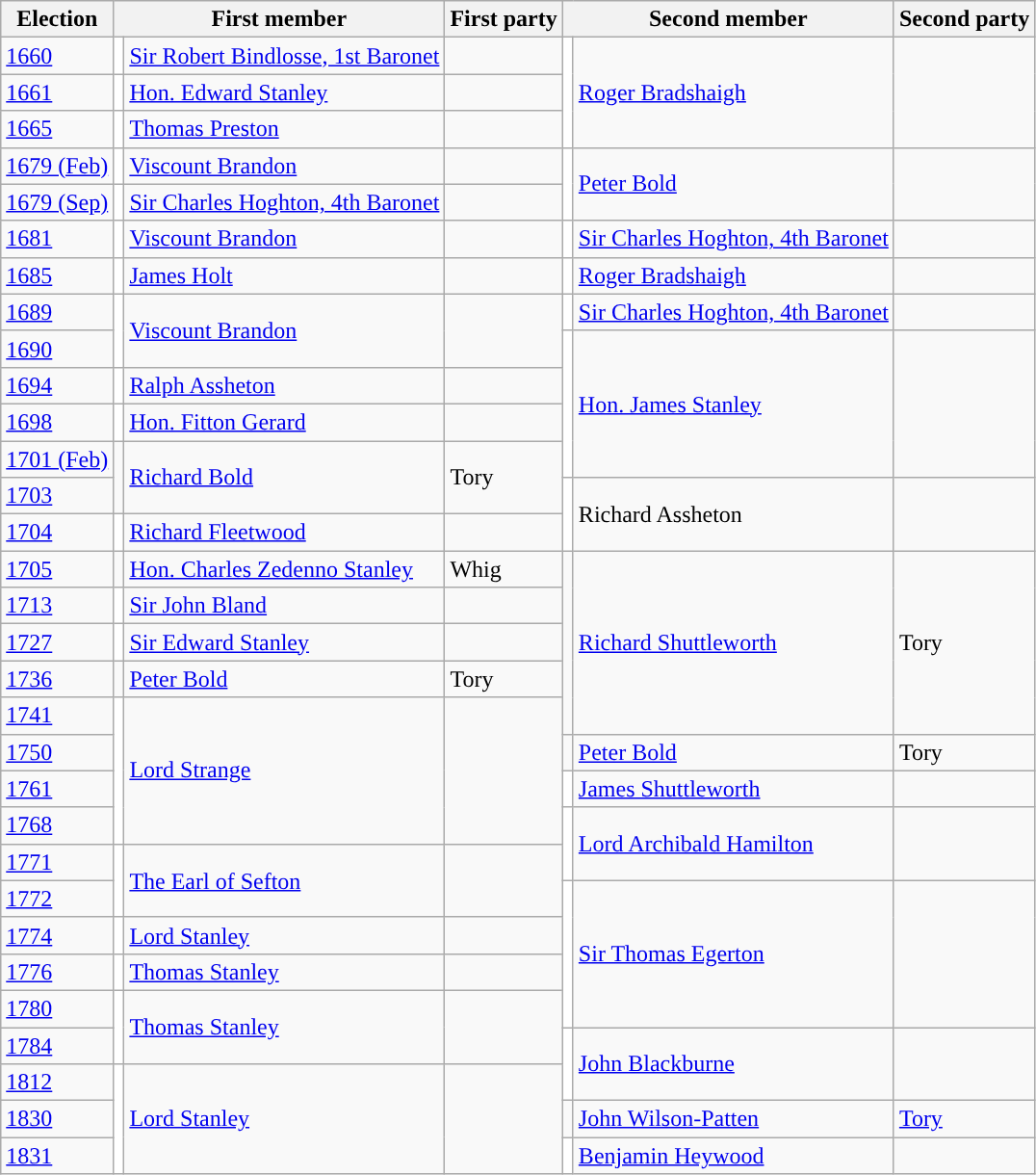<table class="wikitable">
<tr>
<th>Election</th>
<th colspan="2">First member </th>
<th>First party</th>
<th colspan="2">Second member </th>
<th>Second party</th>
</tr>
<tr>
<td><a href='#'>1660</a></td>
<td style="color:inherit;background-color: white"></td>
<td><a href='#'>Sir Robert Bindlosse, 1st Baronet</a></td>
<td></td>
<td rowspan="3" style="color:inherit;background-color: white"></td>
<td rowspan="3"><a href='#'>Roger Bradshaigh</a></td>
<td rowspan="3"></td>
</tr>
<tr>
<td><a href='#'>1661</a></td>
<td style="color:inherit;background-color: white"></td>
<td><a href='#'>Hon. Edward Stanley</a></td>
<td></td>
</tr>
<tr>
<td><a href='#'>1665</a></td>
<td style="color:inherit;background-color: white"></td>
<td><a href='#'>Thomas Preston</a></td>
<td></td>
</tr>
<tr>
<td><a href='#'>1679 (Feb)</a></td>
<td style="color:inherit;background-color: white"></td>
<td><a href='#'>Viscount Brandon</a></td>
<td></td>
<td rowspan="2" style="color:inherit;background-color: white"></td>
<td rowspan="2"><a href='#'>Peter Bold</a></td>
<td rowspan="2"></td>
</tr>
<tr>
<td><a href='#'>1679 (Sep)</a></td>
<td style="color:inherit;background-color: white"></td>
<td><a href='#'>Sir Charles Hoghton, 4th Baronet</a></td>
<td></td>
</tr>
<tr>
<td><a href='#'>1681</a></td>
<td style="color:inherit;background-color: white"></td>
<td><a href='#'>Viscount Brandon</a></td>
<td></td>
<td style="color:inherit;background-color: white"></td>
<td><a href='#'>Sir Charles Hoghton, 4th Baronet</a></td>
<td></td>
</tr>
<tr>
<td><a href='#'>1685</a></td>
<td style="color:inherit;background-color: white"></td>
<td><a href='#'>James Holt</a></td>
<td></td>
<td style="color:inherit;background-color: white"></td>
<td><a href='#'>Roger Bradshaigh</a></td>
<td></td>
</tr>
<tr>
<td><a href='#'>1689</a></td>
<td rowspan="2" style="color:inherit;background-color: white"></td>
<td rowspan="2"><a href='#'>Viscount Brandon</a></td>
<td rowspan="2"></td>
<td style="color:inherit;background-color: white"></td>
<td><a href='#'>Sir Charles Hoghton, 4th Baronet</a></td>
<td></td>
</tr>
<tr>
<td><a href='#'>1690</a></td>
<td rowspan="4" style="color:inherit;background-color: white"></td>
<td rowspan="4"><a href='#'>Hon. James Stanley</a></td>
<td rowspan="4"></td>
</tr>
<tr>
<td><a href='#'>1694</a></td>
<td style="color:inherit;background-color: white"></td>
<td><a href='#'>Ralph Assheton</a></td>
<td></td>
</tr>
<tr>
<td><a href='#'>1698</a></td>
<td style="color:inherit;background-color: white"></td>
<td><a href='#'>Hon. Fitton Gerard</a></td>
<td></td>
</tr>
<tr>
<td><a href='#'>1701 (Feb)</a></td>
<td rowspan="2" style="color:inherit;background-color: "></td>
<td rowspan="2"><a href='#'>Richard Bold</a></td>
<td rowspan="2">Tory</td>
</tr>
<tr>
<td><a href='#'>1703</a></td>
<td rowspan="2" style="color:inherit;background-color: white"></td>
<td rowspan="2">Richard Assheton</td>
<td rowspan="2"></td>
</tr>
<tr>
<td><a href='#'>1704</a></td>
<td style="color:inherit;background-color: white"></td>
<td><a href='#'>Richard Fleetwood</a></td>
<td></td>
</tr>
<tr>
<td><a href='#'>1705</a></td>
<td style="color:inherit;background-color: "></td>
<td><a href='#'>Hon. Charles Zedenno Stanley</a></td>
<td>Whig</td>
<td rowspan="5" style="color:inherit;background-color: "></td>
<td rowspan="5"><a href='#'>Richard Shuttleworth</a></td>
<td rowspan="5">Tory</td>
</tr>
<tr>
<td><a href='#'>1713</a></td>
<td style="color:inherit;background-color: white"></td>
<td><a href='#'>Sir John Bland</a></td>
<td></td>
</tr>
<tr>
<td><a href='#'>1727</a></td>
<td style="color:inherit;background-color: white"></td>
<td><a href='#'>Sir Edward Stanley</a></td>
<td></td>
</tr>
<tr>
<td><a href='#'>1736</a></td>
<td style="color:inherit;background-color: "></td>
<td><a href='#'>Peter Bold</a></td>
<td>Tory</td>
</tr>
<tr>
<td><a href='#'>1741</a></td>
<td rowspan="4" style="color:inherit;background-color: white"></td>
<td rowspan="4"><a href='#'>Lord Strange</a></td>
<td rowspan="4"></td>
</tr>
<tr>
<td><a href='#'>1750</a></td>
<td style="color:inherit;background-color: "></td>
<td><a href='#'>Peter Bold</a></td>
<td>Tory</td>
</tr>
<tr>
<td><a href='#'>1761</a></td>
<td style="color:inherit;background-color: white"></td>
<td><a href='#'>James Shuttleworth</a></td>
<td></td>
</tr>
<tr>
<td><a href='#'>1768</a></td>
<td rowspan="2" style="color:inherit;background-color: white"></td>
<td rowspan="2"><a href='#'>Lord Archibald Hamilton</a></td>
<td rowspan="2"></td>
</tr>
<tr>
<td><a href='#'>1771</a></td>
<td rowspan="2" style="color:inherit;background-color: white"></td>
<td rowspan="2"><a href='#'>The Earl of Sefton</a></td>
<td rowspan="2"></td>
</tr>
<tr>
<td><a href='#'>1772</a></td>
<td rowspan="4" style="color:inherit;background-color: white"></td>
<td rowspan="4"><a href='#'>Sir Thomas Egerton</a></td>
<td rowspan="4"></td>
</tr>
<tr>
<td><a href='#'>1774</a></td>
<td style="color:inherit;background-color: white"></td>
<td><a href='#'>Lord Stanley</a></td>
<td></td>
</tr>
<tr>
<td><a href='#'>1776</a></td>
<td style="color:inherit;background-color: white"></td>
<td><a href='#'>Thomas Stanley</a></td>
<td></td>
</tr>
<tr>
<td><a href='#'>1780</a></td>
<td rowspan="2" style="color:inherit;background-color: white"></td>
<td rowspan="2"><a href='#'>Thomas Stanley</a></td>
<td rowspan="2"></td>
</tr>
<tr>
<td><a href='#'>1784</a></td>
<td rowspan="2" style="color:inherit;background-color: white"></td>
<td rowspan="2"><a href='#'>John Blackburne</a></td>
<td rowspan="2"></td>
</tr>
<tr>
<td><a href='#'>1812</a></td>
<td rowspan="3" style="color:inherit;background-color: white"></td>
<td rowspan="3"><a href='#'>Lord Stanley</a></td>
<td rowspan="3"></td>
</tr>
<tr>
<td><a href='#'>1830</a></td>
<td style="color:inherit;background-color: "></td>
<td><a href='#'>John Wilson-Patten</a></td>
<td><a href='#'>Tory</a></td>
</tr>
<tr>
<td><a href='#'>1831</a></td>
<td style="color:inherit;background-color: white"></td>
<td><a href='#'>Benjamin Heywood</a></td>
<td></td>
</tr>
</table>
